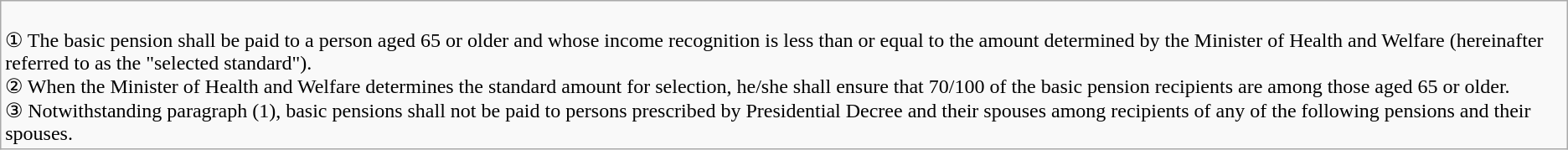<table class="wikitable">
<tr>
<td><br>① The basic pension shall be paid to a person aged 65 or older and whose income recognition is less than or equal to the amount determined by the Minister of Health and Welfare (hereinafter referred to as the "selected standard").<br>② When the Minister of Health and Welfare determines the standard amount for selection, he/she shall ensure that 70/100 of the basic pension recipients are among those aged 65 or older.<br>③ Notwithstanding paragraph (1), basic pensions shall not be paid to persons prescribed by Presidential Decree and their spouses among recipients of any of the following pensions and their spouses.</td>
</tr>
</table>
